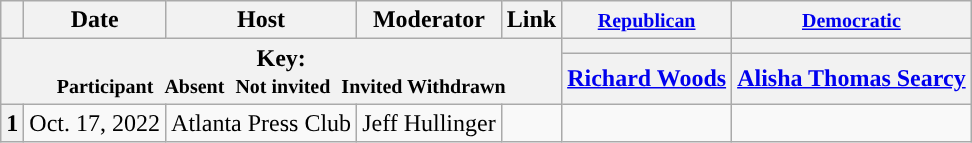<table class="wikitable" style="text-align:center;">
<tr>
<th scope="col"></th>
<th scope="col">Date</th>
<th scope="col">Host</th>
<th scope="col">Moderator</th>
<th scope="col">Link</th>
<th scope="col"><small><a href='#'>Republican</a></small></th>
<th scope="col"><small><a href='#'>Democratic</a></small></th>
</tr>
<tr>
<th colspan="5" rowspan="2">Key:<br> <small>Participant </small>  <small>Absent </small>  <small>Not invited </small>  <small>Invited  Withdrawn</small></th>
<th scope="col" style="background:"></th>
<th scope="col" style="background:"></th>
</tr>
<tr>
<th scope="col"><a href='#'>Richard Woods</a></th>
<th scope="col"><a href='#'>Alisha Thomas Searcy</a></th>
</tr>
<tr>
<th>1</th>
<td style="white-space:nowrap;">Oct. 17, 2022</td>
<td style="white-space:nowrap;">Atlanta Press Club</td>
<td style="white-space:nowrap;">Jeff Hullinger</td>
<td style="white-space:nowrap;"></td>
<td></td>
<td></td>
</tr>
</table>
